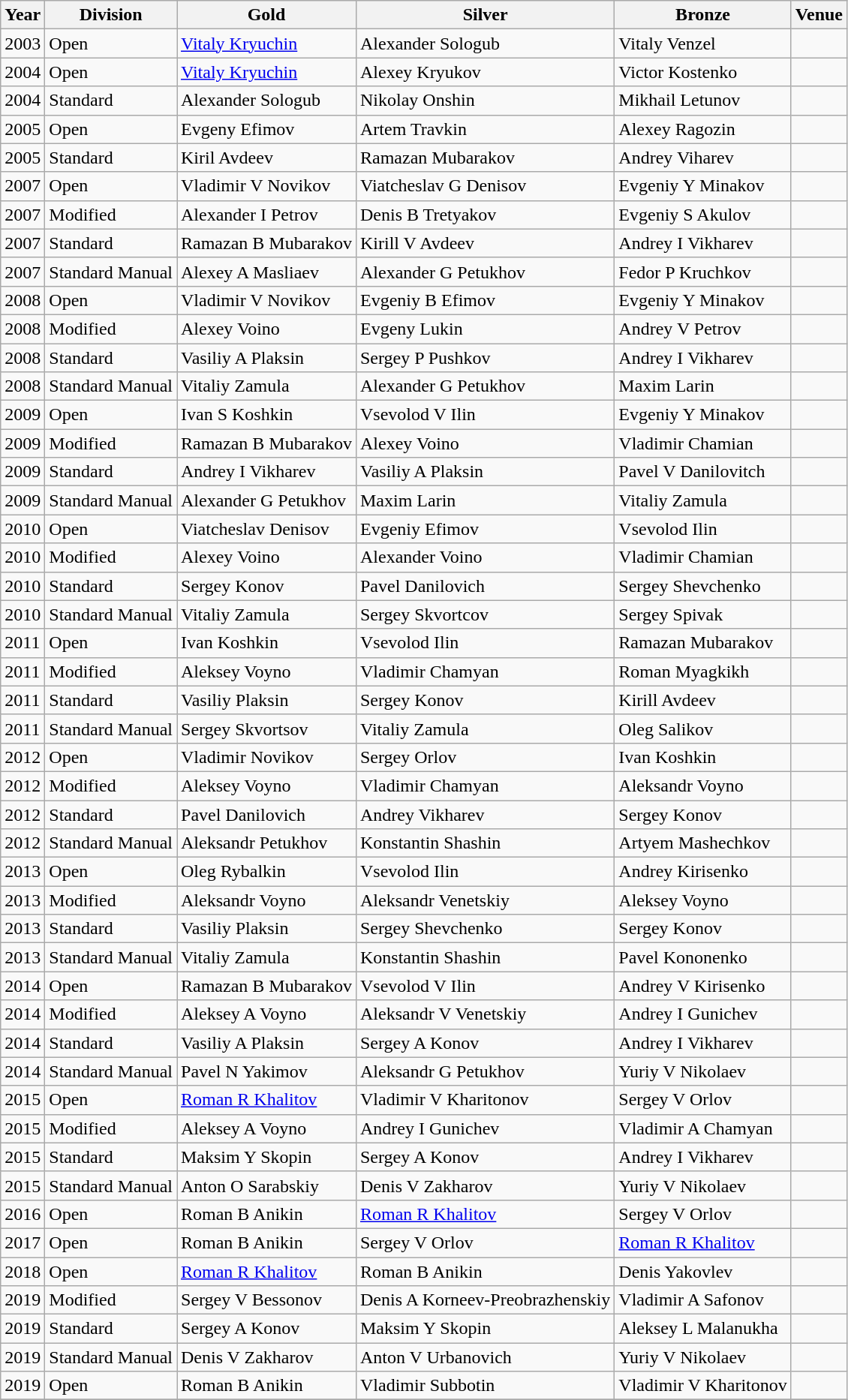<table class="wikitable sortable" style="text-align: left;">
<tr>
<th>Year</th>
<th>Division</th>
<th> Gold</th>
<th> Silver</th>
<th> Bronze</th>
<th>Venue</th>
</tr>
<tr>
<td>2003</td>
<td>Open</td>
<td> <a href='#'>Vitaly Kryuchin</a></td>
<td> Alexander Sologub</td>
<td> Vitaly Venzel</td>
<td></td>
</tr>
<tr>
<td>2004</td>
<td>Open</td>
<td> <a href='#'>Vitaly Kryuchin</a></td>
<td> Alexey Kryukov</td>
<td> Victor Kostenko</td>
<td></td>
</tr>
<tr>
<td>2004</td>
<td>Standard</td>
<td>Alexander Sologub</td>
<td>Nikolay Onshin</td>
<td>Mikhail Letunov</td>
<td></td>
</tr>
<tr>
<td>2005</td>
<td>Open</td>
<td> Evgeny Efimov</td>
<td> Artem Travkin</td>
<td> Alexey Ragozin</td>
<td></td>
</tr>
<tr>
<td>2005</td>
<td>Standard</td>
<td> Kiril Avdeev</td>
<td> Ramazan Mubarakov</td>
<td> Andrey Viharev</td>
<td></td>
</tr>
<tr>
<td>2007</td>
<td>Open</td>
<td> Vladimir V Novikov</td>
<td> Viatcheslav G Denisov</td>
<td> Evgeniy Y Minakov</td>
<td></td>
</tr>
<tr>
<td>2007</td>
<td>Modified</td>
<td> Alexander I Petrov</td>
<td> Denis B Tretyakov</td>
<td> Evgeniy S Akulov</td>
<td></td>
</tr>
<tr>
<td>2007</td>
<td>Standard</td>
<td> Ramazan B Mubarakov</td>
<td> Kirill V Avdeev</td>
<td> Andrey I Vikharev</td>
<td></td>
</tr>
<tr>
<td>2007</td>
<td>Standard Manual</td>
<td> Alexey A Masliaev</td>
<td> Alexander G Petukhov</td>
<td> Fedor P Kruchkov</td>
<td></td>
</tr>
<tr>
<td>2008</td>
<td>Open</td>
<td> Vladimir V Novikov</td>
<td> Evgeniy B Efimov</td>
<td> Evgeniy Y Minakov</td>
<td></td>
</tr>
<tr>
<td>2008</td>
<td>Modified</td>
<td> Alexey Voino</td>
<td> Evgeny Lukin</td>
<td> Andrey V Petrov</td>
<td></td>
</tr>
<tr>
<td>2008</td>
<td>Standard</td>
<td> Vasiliy A Plaksin</td>
<td> Sergey P Pushkov</td>
<td> Andrey I Vikharev</td>
<td></td>
</tr>
<tr>
<td>2008</td>
<td>Standard Manual</td>
<td>Vitaliy Zamula</td>
<td>Alexander G Petukhov</td>
<td>Maxim Larin</td>
<td></td>
</tr>
<tr>
<td>2009</td>
<td>Open</td>
<td>Ivan S Koshkin</td>
<td>Vsevolod V Ilin</td>
<td>Evgeniy Y Minakov</td>
<td></td>
</tr>
<tr>
<td>2009</td>
<td>Modified</td>
<td>Ramazan B Mubarakov</td>
<td>Alexey Voino</td>
<td>Vladimir Chamian</td>
<td></td>
</tr>
<tr>
<td>2009</td>
<td>Standard</td>
<td>Andrey I Vikharev</td>
<td>Vasiliy A Plaksin</td>
<td>Pavel V Danilovitch</td>
<td></td>
</tr>
<tr>
<td>2009</td>
<td>Standard Manual</td>
<td>Alexander G Petukhov</td>
<td>Maxim Larin</td>
<td>Vitaliy Zamula</td>
<td></td>
</tr>
<tr>
<td>2010</td>
<td>Open</td>
<td>Viatcheslav Denisov</td>
<td>Evgeniy Efimov</td>
<td>Vsevolod Ilin</td>
<td></td>
</tr>
<tr>
<td>2010</td>
<td>Modified</td>
<td>Alexey Voino</td>
<td>Alexander Voino</td>
<td>Vladimir Chamian</td>
<td></td>
</tr>
<tr>
<td>2010</td>
<td>Standard</td>
<td>Sergey Konov</td>
<td>Pavel Danilovich</td>
<td>Sergey Shevchenko</td>
<td></td>
</tr>
<tr>
<td>2010</td>
<td>Standard Manual</td>
<td>Vitaliy Zamula</td>
<td>Sergey Skvortcov</td>
<td>Sergey Spivak</td>
<td></td>
</tr>
<tr>
<td>2011</td>
<td>Open</td>
<td>Ivan Koshkin</td>
<td>Vsevolod Ilin</td>
<td>Ramazan Mubarakov</td>
<td></td>
</tr>
<tr>
<td>2011</td>
<td>Modified</td>
<td>Aleksey Voyno</td>
<td>Vladimir Chamyan</td>
<td>Roman Myagkikh</td>
<td></td>
</tr>
<tr>
<td>2011</td>
<td>Standard</td>
<td>Vasiliy Plaksin</td>
<td>Sergey Konov</td>
<td>Kirill Avdeev</td>
<td></td>
</tr>
<tr>
<td>2011</td>
<td>Standard Manual</td>
<td>Sergey Skvortsov</td>
<td>Vitaliy Zamula</td>
<td>Oleg Salikov</td>
<td></td>
</tr>
<tr>
<td>2012</td>
<td>Open</td>
<td>Vladimir Novikov</td>
<td>Sergey Orlov</td>
<td>Ivan Koshkin</td>
<td></td>
</tr>
<tr>
<td>2012</td>
<td>Modified</td>
<td>Aleksey Voyno</td>
<td>Vladimir Chamyan</td>
<td>Aleksandr Voyno</td>
<td></td>
</tr>
<tr>
<td>2012</td>
<td>Standard</td>
<td>Pavel Danilovich</td>
<td>Andrey Vikharev</td>
<td>Sergey Konov</td>
<td></td>
</tr>
<tr>
<td>2012</td>
<td>Standard Manual</td>
<td>Aleksandr Petukhov</td>
<td>Konstantin Shashin</td>
<td>Artyem Mashechkov</td>
<td></td>
</tr>
<tr>
<td>2013</td>
<td>Open</td>
<td>Oleg Rybalkin</td>
<td>Vsevolod Ilin</td>
<td>Andrey Kirisenko</td>
<td></td>
</tr>
<tr>
<td>2013</td>
<td>Modified</td>
<td>Aleksandr Voyno</td>
<td>Aleksandr Venetskiy</td>
<td>Aleksey Voyno</td>
<td></td>
</tr>
<tr>
<td>2013</td>
<td>Standard</td>
<td>Vasiliy Plaksin</td>
<td>Sergey Shevchenko</td>
<td>Sergey Konov</td>
<td></td>
</tr>
<tr>
<td>2013</td>
<td>Standard Manual</td>
<td>Vitaliy Zamula</td>
<td>Konstantin Shashin</td>
<td>Pavel Kononenko</td>
<td></td>
</tr>
<tr>
<td>2014</td>
<td>Open</td>
<td>Ramazan B Mubarakov</td>
<td>Vsevolod V Ilin</td>
<td>Andrey V Kirisenko</td>
<td></td>
</tr>
<tr>
<td>2014</td>
<td>Modified</td>
<td>Aleksey A Voyno</td>
<td>Aleksandr V Venetskiy</td>
<td>Andrey I Gunichev</td>
<td></td>
</tr>
<tr>
<td>2014</td>
<td>Standard</td>
<td>Vasiliy A Plaksin</td>
<td>Sergey A Konov</td>
<td>Andrey I Vikharev</td>
<td></td>
</tr>
<tr>
<td>2014</td>
<td>Standard Manual</td>
<td>Pavel N Yakimov</td>
<td>Aleksandr G Petukhov</td>
<td>Yuriy V Nikolaev</td>
<td></td>
</tr>
<tr>
<td>2015</td>
<td>Open</td>
<td><a href='#'>Roman R Khalitov</a></td>
<td>Vladimir V Kharitonov</td>
<td>Sergey V Orlov</td>
<td></td>
</tr>
<tr>
<td>2015</td>
<td>Modified</td>
<td>Aleksey A Voyno</td>
<td>Andrey I Gunichev</td>
<td>Vladimir A Chamyan</td>
<td></td>
</tr>
<tr>
<td>2015</td>
<td>Standard</td>
<td>Maksim Y Skopin</td>
<td>Sergey A Konov</td>
<td>Andrey I Vikharev</td>
<td></td>
</tr>
<tr>
<td>2015</td>
<td>Standard Manual</td>
<td>Anton O Sarabskiy</td>
<td>Denis V Zakharov</td>
<td>Yuriy V Nikolaev</td>
<td></td>
</tr>
<tr>
<td>2016</td>
<td>Open</td>
<td>Roman B Anikin</td>
<td><a href='#'>Roman R Khalitov</a></td>
<td>Sergey V Orlov</td>
<td></td>
</tr>
<tr>
<td>2017</td>
<td>Open</td>
<td>Roman B Anikin</td>
<td>Sergey V Orlov</td>
<td><a href='#'>Roman R Khalitov</a></td>
<td></td>
</tr>
<tr>
<td>2018</td>
<td>Open</td>
<td><a href='#'>Roman R Khalitov</a></td>
<td>Roman B Anikin</td>
<td>Denis Yakovlev</td>
<td></td>
</tr>
<tr>
<td>2019</td>
<td>Modified</td>
<td>Sergey V Bessonov</td>
<td>Denis A Korneev-Preobrazhenskiy</td>
<td>Vladimir A Safonov</td>
<td></td>
</tr>
<tr>
<td>2019</td>
<td>Standard</td>
<td>Sergey A Konov</td>
<td>Maksim Y Skopin</td>
<td>Aleksey L Malanukha</td>
<td></td>
</tr>
<tr>
<td>2019</td>
<td>Standard Manual</td>
<td>Denis V Zakharov</td>
<td>Anton V Urbanovich</td>
<td>Yuriy V Nikolaev</td>
<td></td>
</tr>
<tr>
<td>2019</td>
<td>Open</td>
<td>Roman B Anikin</td>
<td>Vladimir Subbotin</td>
<td>Vladimir V Kharitonov</td>
<td></td>
</tr>
<tr>
</tr>
</table>
